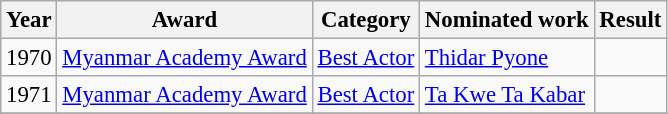<table class="wikitable" style="font-size: 95%">
<tr>
<th>Year</th>
<th>Award</th>
<th>Category</th>
<th>Nominated work</th>
<th>Result</th>
</tr>
<tr>
<td>1970</td>
<td><a href='#'>Myanmar Academy Award</a></td>
<td><a href='#'>Best Actor</a></td>
<td><a href='#'>Thidar Pyone</a></td>
<td></td>
</tr>
<tr>
<td>1971</td>
<td><a href='#'>Myanmar Academy Award</a></td>
<td><a href='#'>Best Actor</a></td>
<td><a href='#'>Ta Kwe Ta Kabar</a></td>
<td></td>
</tr>
<tr>
</tr>
</table>
